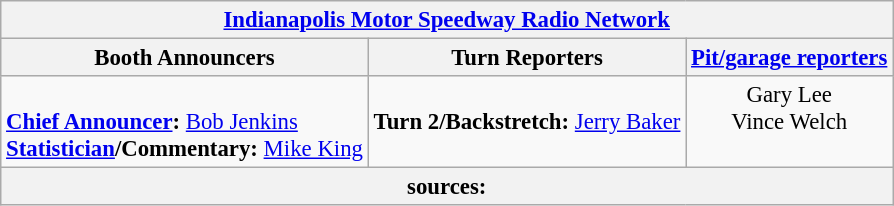<table class="wikitable" style="font-size: 95%;">
<tr>
<th colspan=3><a href='#'>Indianapolis Motor Speedway Radio Network</a></th>
</tr>
<tr>
<th>Booth Announcers</th>
<th>Turn Reporters</th>
<th><a href='#'>Pit/garage reporters</a></th>
</tr>
<tr>
<td valign="top"><br><strong><a href='#'>Chief Announcer</a>:</strong> <a href='#'>Bob Jenkins</a><br>
<strong><a href='#'>Statistician</a>/Commentary:</strong> <a href='#'>Mike King</a><br></td>
<td valign="top"><br><strong>Turn 2/Backstretch:</strong> <a href='#'>Jerry Baker</a><br></td>
<td align="center" valign="top">Gary Lee<br>Vince Welch<br></td>
</tr>
<tr>
<th colspan=3>sources: </th>
</tr>
</table>
